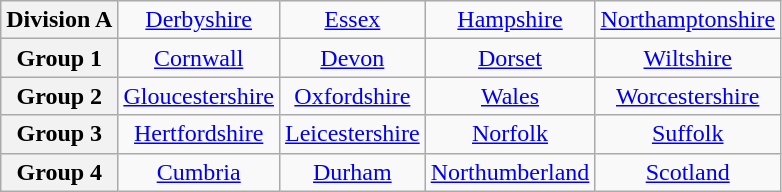<table class="wikitable" style="text-align: center" style="font-size: 95%; border: 1px #aaaaaa solid; border-collapse: collapse; clear:center;">
<tr>
<th>Division A</th>
<td><a href='#'>Derbyshire</a></td>
<td><a href='#'>Essex</a></td>
<td><a href='#'>Hampshire</a></td>
<td><a href='#'>Northamptonshire</a></td>
</tr>
<tr>
<th>Group 1</th>
<td><a href='#'>Cornwall</a></td>
<td><a href='#'>Devon</a></td>
<td><a href='#'>Dorset</a></td>
<td><a href='#'>Wiltshire</a></td>
</tr>
<tr>
<th>Group 2</th>
<td><a href='#'>Gloucestershire</a></td>
<td><a href='#'>Oxfordshire</a></td>
<td><a href='#'>Wales</a></td>
<td><a href='#'>Worcestershire</a></td>
</tr>
<tr>
<th>Group 3</th>
<td><a href='#'>Hertfordshire</a></td>
<td><a href='#'>Leicestershire</a></td>
<td><a href='#'>Norfolk</a></td>
<td><a href='#'>Suffolk</a></td>
</tr>
<tr>
<th>Group 4</th>
<td><a href='#'>Cumbria</a></td>
<td><a href='#'>Durham</a></td>
<td><a href='#'>Northumberland</a></td>
<td><a href='#'>Scotland</a></td>
</tr>
</table>
